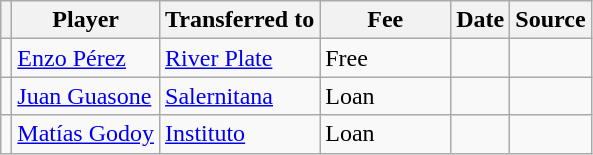<table class="wikitable plainrowheaders sortable">
<tr>
<th></th>
<th scope="col">Player</th>
<th>Transferred to</th>
<th style="width: 80px;">Fee</th>
<th scope="col">Date</th>
<th scope="col">Source</th>
</tr>
<tr>
<td align="center"></td>
<td> <a href='#'>Enzo Pérez</a></td>
<td> <a href='#'>River Plate</a></td>
<td>Free</td>
<td></td>
<td></td>
</tr>
<tr>
<td align="center"></td>
<td> <a href='#'>Juan Guasone</a></td>
<td> <a href='#'>Salernitana</a></td>
<td>Loan</td>
<td></td>
<td></td>
</tr>
<tr>
<td align="center"></td>
<td> <a href='#'>Matías Godoy</a></td>
<td> <a href='#'>Instituto</a></td>
<td>Loan</td>
<td></td>
<td></td>
</tr>
</table>
